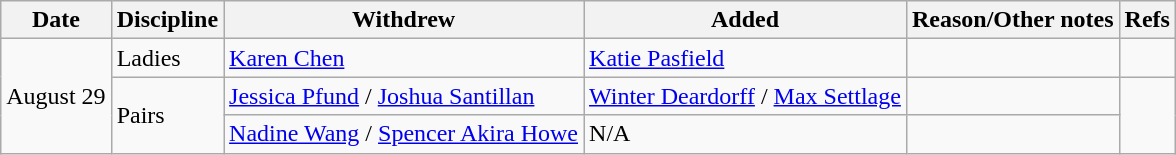<table class="wikitable sortable">
<tr>
<th>Date</th>
<th>Discipline</th>
<th>Withdrew</th>
<th>Added</th>
<th>Reason/Other notes</th>
<th>Refs</th>
</tr>
<tr>
<td rowspan=3>August 29</td>
<td>Ladies</td>
<td> <a href='#'>Karen Chen</a></td>
<td> <a href='#'>Katie Pasfield</a></td>
<td></td>
<td></td>
</tr>
<tr>
<td rowspan=2>Pairs</td>
<td> <a href='#'>Jessica Pfund</a> / <a href='#'>Joshua Santillan</a></td>
<td> <a href='#'>Winter Deardorff</a> / <a href='#'>Max Settlage</a></td>
<td></td>
<td rowspan=2></td>
</tr>
<tr>
<td> <a href='#'>Nadine Wang</a> / <a href='#'>Spencer Akira Howe</a></td>
<td>N/A</td>
<td></td>
</tr>
</table>
